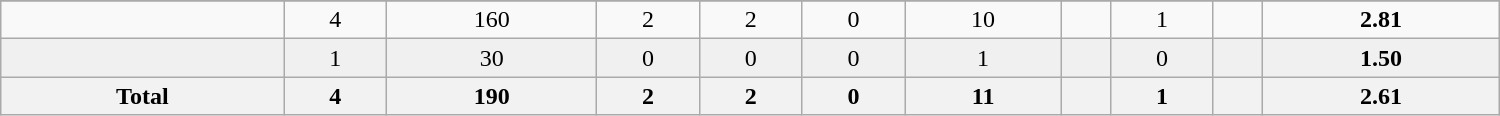<table class="wikitable sortable" width ="1000">
<tr align="center">
</tr>
<tr align="center" bgcolor="">
<td></td>
<td>4</td>
<td>160</td>
<td>2</td>
<td>2</td>
<td>0</td>
<td>10</td>
<td></td>
<td>1</td>
<td></td>
<td><strong>2.81</strong></td>
</tr>
<tr align="center" bgcolor="f0f0f0">
<td></td>
<td>1</td>
<td>30</td>
<td>0</td>
<td>0</td>
<td>0</td>
<td>1</td>
<td></td>
<td>0</td>
<td></td>
<td><strong>1.50</strong></td>
</tr>
<tr>
<th>Total</th>
<th>4</th>
<th>190</th>
<th>2</th>
<th>2</th>
<th>0</th>
<th>11</th>
<th></th>
<th>1</th>
<th></th>
<th>2.61</th>
</tr>
</table>
